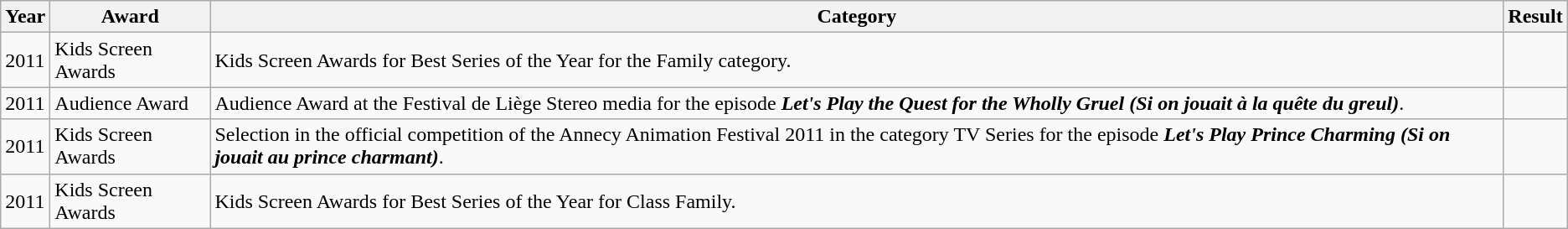<table class="wikitable sortable">
<tr>
<th>Year</th>
<th>Award</th>
<th>Category</th>
<th>Result</th>
</tr>
<tr>
<td>2011</td>
<td>Kids Screen Awards</td>
<td>Kids Screen Awards for Best Series of the Year for the Family category.</td>
<td></td>
</tr>
<tr>
<td>2011</td>
<td>Audience Award</td>
<td>Audience Award at the Festival de Liège Stereo media for the episode <strong><em>Let's Play the Quest for the Wholly Gruel (Si on jouait à la quête du greul)</em></strong>.</td>
<td></td>
</tr>
<tr>
<td>2011</td>
<td>Kids Screen Awards</td>
<td>Selection in the official competition of the Annecy Animation Festival 2011 in the category TV Series for the episode <strong><em>Let's Play Prince Charming (Si on jouait au prince charmant)</em></strong>.</td>
<td></td>
</tr>
<tr>
<td>2011</td>
<td>Kids Screen Awards</td>
<td>Kids Screen Awards for Best Series of the Year for Class Family.</td>
<td></td>
</tr>
</table>
